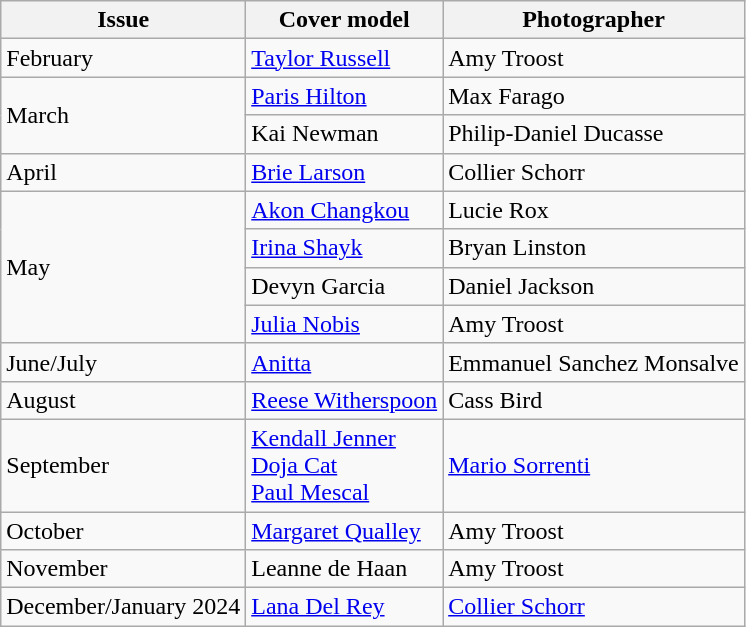<table class="sortable wikitable">
<tr>
<th>Issue</th>
<th>Cover model</th>
<th>Photographer</th>
</tr>
<tr>
<td>February</td>
<td><a href='#'>Taylor Russell</a></td>
<td>Amy Troost</td>
</tr>
<tr>
<td rowspan=2>March</td>
<td><a href='#'>Paris Hilton</a></td>
<td>Max Farago</td>
</tr>
<tr>
<td>Kai Newman</td>
<td>Philip-Daniel Ducasse</td>
</tr>
<tr>
<td>April</td>
<td><a href='#'>Brie Larson</a></td>
<td>Collier Schorr</td>
</tr>
<tr>
<td rowspan=4>May</td>
<td><a href='#'>Akon Changkou</a></td>
<td>Lucie Rox</td>
</tr>
<tr>
<td><a href='#'>Irina Shayk</a></td>
<td>Bryan Linston</td>
</tr>
<tr>
<td>Devyn Garcia</td>
<td>Daniel Jackson</td>
</tr>
<tr>
<td><a href='#'>Julia Nobis</a></td>
<td>Amy Troost</td>
</tr>
<tr>
<td>June/July</td>
<td><a href='#'>Anitta</a></td>
<td>Emmanuel Sanchez Monsalve</td>
</tr>
<tr>
<td>August</td>
<td><a href='#'>Reese Witherspoon</a></td>
<td>Cass Bird</td>
</tr>
<tr>
<td>September</td>
<td><a href='#'>Kendall Jenner</a><br><a href='#'>Doja Cat</a><br><a href='#'>Paul Mescal</a></td>
<td><a href='#'>Mario Sorrenti</a></td>
</tr>
<tr>
<td>October</td>
<td><a href='#'>Margaret Qualley</a></td>
<td>Amy Troost</td>
</tr>
<tr>
<td>November</td>
<td>Leanne de Haan</td>
<td>Amy Troost</td>
</tr>
<tr>
<td>December/January 2024</td>
<td><a href='#'>Lana Del Rey</a></td>
<td><a href='#'>Collier Schorr</a></td>
</tr>
</table>
